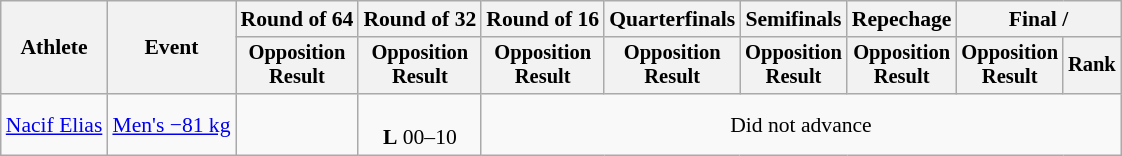<table class="wikitable" style="font-size:90%">
<tr>
<th rowspan="2">Athlete</th>
<th rowspan="2">Event</th>
<th>Round of 64</th>
<th>Round of 32</th>
<th>Round of 16</th>
<th>Quarterfinals</th>
<th>Semifinals</th>
<th>Repechage</th>
<th colspan=2>Final / </th>
</tr>
<tr style="font-size:95%">
<th>Opposition<br>Result</th>
<th>Opposition<br>Result</th>
<th>Opposition<br>Result</th>
<th>Opposition<br>Result</th>
<th>Opposition<br>Result</th>
<th>Opposition<br>Result</th>
<th>Opposition<br>Result</th>
<th>Rank</th>
</tr>
<tr align=center>
<td align=left><a href='#'>Nacif Elias</a></td>
<td align=left><a href='#'>Men's −81 kg</a></td>
<td></td>
<td><br><strong>L</strong> 00–10</td>
<td colspan=6>Did not advance</td>
</tr>
</table>
